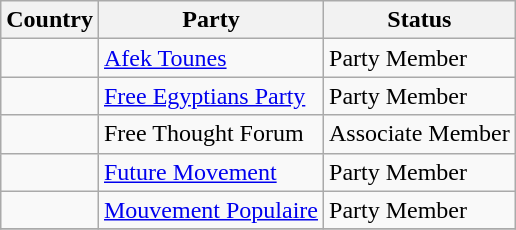<table class="wikitable sortable">
<tr>
<th>Country</th>
<th>Party</th>
<th>Status</th>
</tr>
<tr>
<td></td>
<td><a href='#'>Afek Tounes</a></td>
<td>Party Member</td>
</tr>
<tr>
<td></td>
<td><a href='#'>Free Egyptians Party</a></td>
<td>Party Member</td>
</tr>
<tr>
<td></td>
<td>Free Thought Forum</td>
<td>Associate Member</td>
</tr>
<tr>
<td></td>
<td><a href='#'>Future Movement</a></td>
<td>Party Member</td>
</tr>
<tr>
<td></td>
<td><a href='#'>Mouvement Populaire</a></td>
<td>Party Member</td>
</tr>
<tr>
</tr>
</table>
